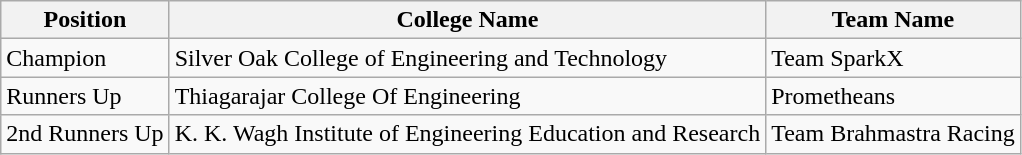<table class="wikitable">
<tr>
<th>Position</th>
<th>College Name</th>
<th>Team Name</th>
</tr>
<tr>
<td>Champion</td>
<td>Silver Oak College of Engineering and Technology</td>
<td>Team SparkX</td>
</tr>
<tr>
<td>Runners Up</td>
<td>Thiagarajar College Of Engineering</td>
<td>Prometheans</td>
</tr>
<tr>
<td>2nd Runners Up</td>
<td>K. K. Wagh Institute of Engineering Education and Research</td>
<td>Team Brahmastra Racing</td>
</tr>
</table>
